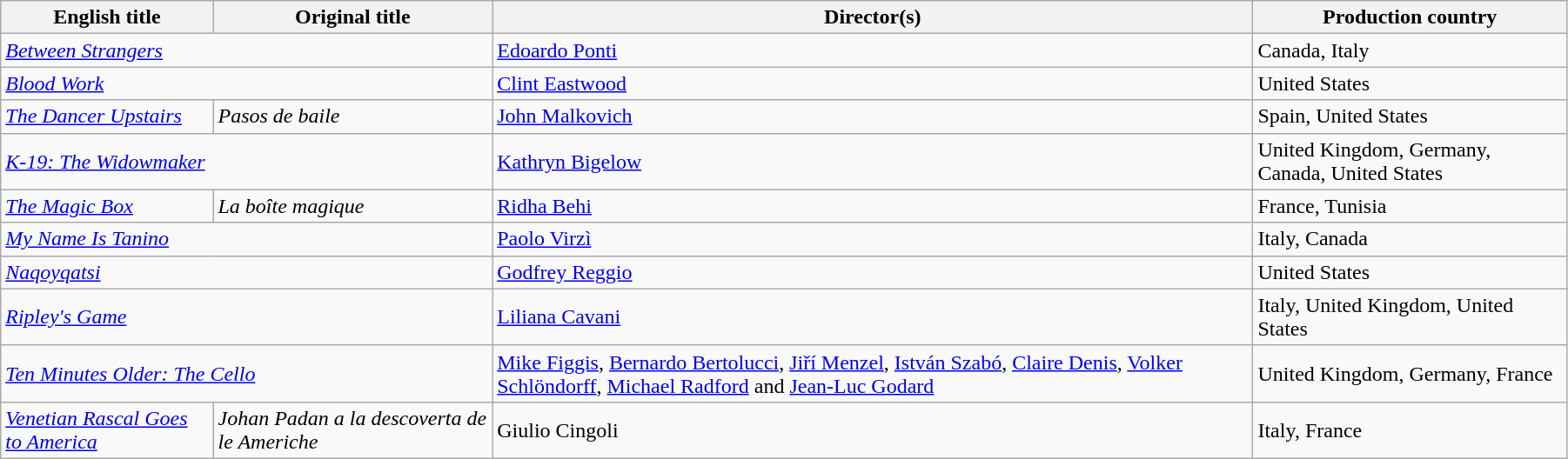<table class="wikitable" width="95%">
<tr>
<th>English title</th>
<th>Original title</th>
<th>Director(s)</th>
<th>Production country</th>
</tr>
<tr>
<td colspan=2><em><a href='#'>Between Strangers</a></em></td>
<td data-sort-value=Ponti""><a href='#'>Edoardo Ponti</a></td>
<td>Canada, Italy</td>
</tr>
<tr>
<td colspan=2><em><a href='#'>Blood Work</a></em></td>
<td data-sort-value="Eastwood"><a href='#'>Clint Eastwood</a></td>
<td>United States</td>
</tr>
<tr>
<td data-sort-value="Dancer"><em><a href='#'>The Dancer Upstairs</a></em></td>
<td><em>Pasos de baile</em></td>
<td data-sort-value="Malkovich"><a href='#'>John Malkovich</a></td>
<td>Spain, United States</td>
</tr>
<tr>
<td colspan="2"><em><a href='#'>K-19: The Widowmaker</a></em></td>
<td data-sort-value="Bigelow"><a href='#'>Kathryn Bigelow</a></td>
<td>United Kingdom, Germany, Canada, United States</td>
</tr>
<tr>
<td><em><a href='#'>The Magic Box</a></em></td>
<td><em>La boîte magique</em></td>
<td><a href='#'>Ridha Behi</a></td>
<td>France, Tunisia</td>
</tr>
<tr>
<td colspan="2"><em><a href='#'>My Name Is Tanino</a></em></td>
<td data-sort-value="Virzì"><a href='#'>Paolo Virzì</a></td>
<td>Italy, Canada</td>
</tr>
<tr>
<td colspan="2"><em><a href='#'>Naqoyqatsi</a></em></td>
<td data-sort-value="Reggio"><a href='#'>Godfrey Reggio</a></td>
<td>United States</td>
</tr>
<tr>
<td colspan="2"><em><a href='#'>Ripley's Game</a></em></td>
<td data-sort-value="Cavani"><a href='#'>Liliana Cavani</a></td>
<td>Italy, United Kingdom, United States</td>
</tr>
<tr>
<td colspan="2"><em><a href='#'>Ten Minutes Older: The Cello</a></em></td>
<td data-sort-value=""><a href='#'>Mike Figgis</a>, <a href='#'>Bernardo Bertolucci</a>, <a href='#'>Jiří Menzel</a>, <a href='#'>István Szabó</a>, <a href='#'>Claire Denis</a>, <a href='#'>Volker Schlöndorff</a>, <a href='#'>Michael Radford</a> and <a href='#'>Jean-Luc Godard</a></td>
<td>United Kingdom, Germany, France</td>
</tr>
<tr>
<td><em><a href='#'>Venetian Rascal Goes to America</a></em></td>
<td><em>Johan Padan a la descoverta de le Americhe</em></td>
<td data-sort-value="Cingoli">Giulio Cingoli</td>
<td>Italy, France</td>
</tr>
</table>
